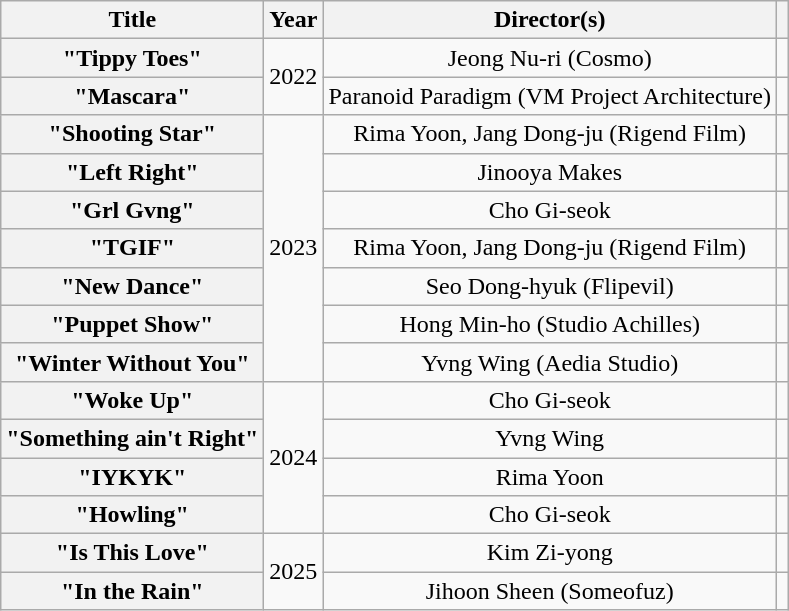<table class="wikitable plainrowheaders" style="text-align:center">
<tr>
<th scope="col">Title</th>
<th scope="col">Year</th>
<th scope="col">Director(s)</th>
<th scope="col"></th>
</tr>
<tr>
<th scope="row">"Tippy Toes"</th>
<td rowspan="2">2022</td>
<td>Jeong Nu-ri (Cosmo)</td>
<td></td>
</tr>
<tr>
<th scope="row">"Mascara"</th>
<td>Paranoid Paradigm (VM Project Architecture)</td>
<td></td>
</tr>
<tr>
<th scope="row">"Shooting Star"</th>
<td rowspan="7">2023</td>
<td>Rima Yoon, Jang Dong-ju (Rigend Film)</td>
<td></td>
</tr>
<tr>
<th scope="row">"Left Right"</th>
<td>Jinooya Makes</td>
<td></td>
</tr>
<tr>
<th scope="row">"Grl Gvng"</th>
<td>Cho Gi-seok</td>
<td></td>
</tr>
<tr>
<th scope="row">"TGIF"</th>
<td>Rima Yoon, Jang Dong-ju (Rigend Film)</td>
<td></td>
</tr>
<tr>
<th scope="row">"New Dance"</th>
<td>Seo Dong-hyuk (Flipevil)</td>
<td></td>
</tr>
<tr>
<th scope="row">"Puppet Show"</th>
<td>Hong Min-ho (Studio Achilles)</td>
<td></td>
</tr>
<tr>
<th scope="row">"Winter Without You"</th>
<td>Yvng Wing (Aedia Studio)</td>
<td></td>
</tr>
<tr>
<th scope="row">"Woke Up"</th>
<td rowspan="4">2024</td>
<td>Cho Gi-seok</td>
<td></td>
</tr>
<tr>
<th scope="row">"Something ain't Right"</th>
<td>Yvng Wing</td>
<td></td>
</tr>
<tr>
<th scope="row">"IYKYK"</th>
<td>Rima Yoon</td>
<td></td>
</tr>
<tr>
<th scope="row">"Howling"</th>
<td>Cho Gi-seok</td>
<td></td>
</tr>
<tr>
<th scope="row">"Is This Love"</th>
<td rowspan="2">2025</td>
<td>Kim Zi-yong</td>
<td></td>
</tr>
<tr>
<th scope="row">"In the Rain"</th>
<td>Jihoon Sheen (Someofuz)</td>
<td></td>
</tr>
</table>
